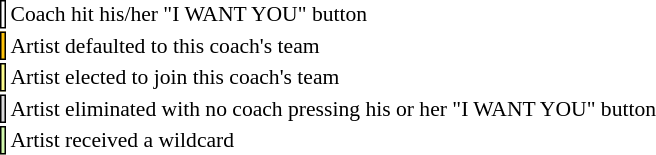<table class="toccolours" style="font-size: 90%; white-space: nowrap;">
<tr>
<td style="background-color:white; border: 1px solid black;"><strong></strong></td>
<td>Coach hit his/her "I WANT YOU" button</td>
</tr>
<tr>
<td style="background-color:#FFC40C; border: 1px solid black"></td>
<td>Artist defaulted to this coach's team</td>
</tr>
<tr>
<td style="background-color:#fdfc8f; border: 1px solid black;"></td>
<td style="padding-right: 8px">Artist elected to join this coach's team</td>
</tr>
<tr>
<td style="background-color:#DCDCDC; border: 1px solid black"></td>
<td>Artist eliminated with no coach pressing his or her "I WANT YOU" button</td>
</tr>
<tr>
<td style="background-color:#D3F9AF; border: 1px solid black"></td>
<td>Artist received a wildcard</td>
</tr>
</table>
